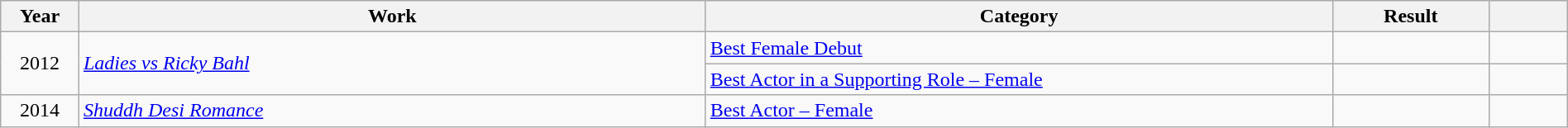<table class="wikitable" style="width:100%;">
<tr>
<th width=5%>Year</th>
<th style="width:40%;">Work</th>
<th style="width:40%;">Category</th>
<th style="width:10%;">Result</th>
<th width=5%></th>
</tr>
<tr>
<td rowspan="2" style="text-align:center;">2012</td>
<td rowspan="2" style="text-align:left;"><em><a href='#'>Ladies vs Ricky Bahl</a></em></td>
<td><a href='#'>Best Female Debut</a></td>
<td></td>
<td style="text-align:center;"></td>
</tr>
<tr>
<td><a href='#'>Best Actor in a Supporting Role – Female</a></td>
<td></td>
<td style="text-align:center;"></td>
</tr>
<tr>
<td style="text-align:center;">2014</td>
<td style="text-align:left;"><em><a href='#'>Shuddh Desi Romance</a></em></td>
<td><a href='#'>Best Actor – Female</a></td>
<td></td>
<td style="text-align:center;"></td>
</tr>
</table>
